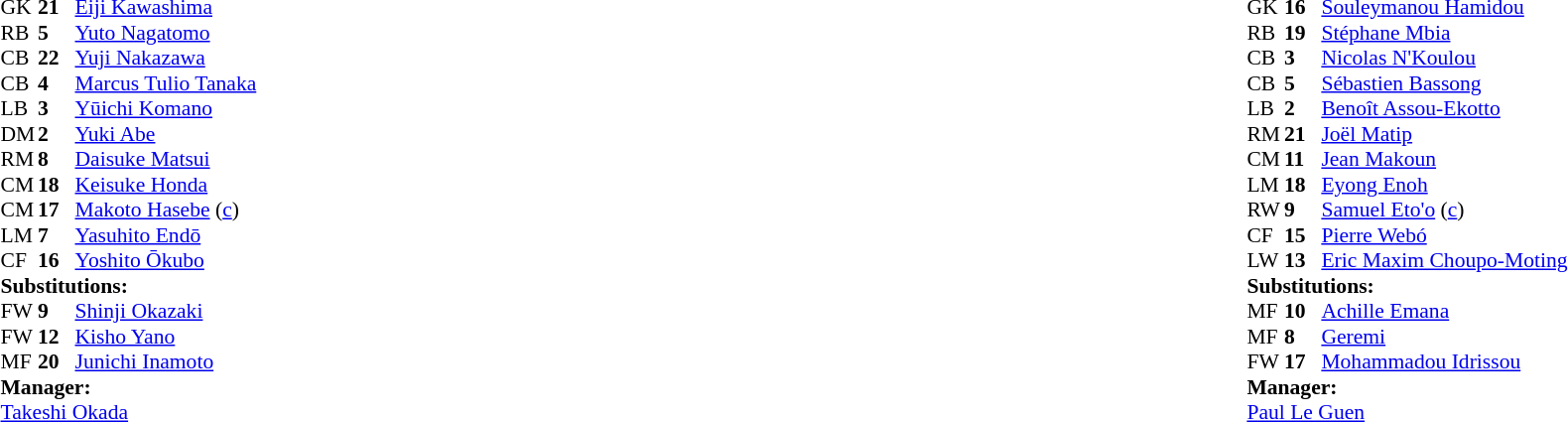<table style="width:100%;">
<tr>
<td style="vertical-align:top; width:40%;"><br><table style="font-size: 90%" cellspacing="0" cellpadding="0">
<tr>
<th width="25"></th>
<th width="25"></th>
</tr>
<tr>
<td>GK</td>
<td><strong>21</strong></td>
<td><a href='#'>Eiji Kawashima</a></td>
</tr>
<tr>
<td>RB</td>
<td><strong>5</strong></td>
<td><a href='#'>Yuto Nagatomo</a></td>
</tr>
<tr>
<td>CB</td>
<td><strong>22</strong></td>
<td><a href='#'>Yuji Nakazawa</a></td>
</tr>
<tr>
<td>CB</td>
<td><strong>4</strong></td>
<td><a href='#'>Marcus Tulio Tanaka</a></td>
</tr>
<tr>
<td>LB</td>
<td><strong>3</strong></td>
<td><a href='#'>Yūichi Komano</a></td>
</tr>
<tr>
<td>DM</td>
<td><strong>2</strong></td>
<td><a href='#'>Yuki Abe</a></td>
<td></td>
</tr>
<tr>
<td>RM</td>
<td><strong>8</strong></td>
<td><a href='#'>Daisuke Matsui</a></td>
<td></td>
<td></td>
</tr>
<tr>
<td>CM</td>
<td><strong>18</strong></td>
<td><a href='#'>Keisuke Honda</a></td>
</tr>
<tr>
<td>CM</td>
<td><strong>17</strong></td>
<td><a href='#'>Makoto Hasebe</a> (<a href='#'>c</a>)</td>
<td></td>
<td></td>
</tr>
<tr>
<td>LM</td>
<td><strong>7</strong></td>
<td><a href='#'>Yasuhito Endō</a></td>
</tr>
<tr>
<td>CF</td>
<td><strong>16</strong></td>
<td><a href='#'>Yoshito Ōkubo</a></td>
<td></td>
<td></td>
</tr>
<tr>
<td colspan=3><strong>Substitutions:</strong></td>
</tr>
<tr>
<td>FW</td>
<td><strong>9</strong></td>
<td><a href='#'>Shinji Okazaki</a></td>
<td></td>
<td></td>
</tr>
<tr>
<td>FW</td>
<td><strong>12</strong></td>
<td><a href='#'>Kisho Yano</a></td>
<td></td>
<td></td>
</tr>
<tr>
<td>MF</td>
<td><strong>20</strong></td>
<td><a href='#'>Junichi Inamoto</a></td>
<td></td>
<td></td>
</tr>
<tr>
<td colspan=3><strong>Manager:</strong></td>
</tr>
<tr>
<td colspan=3><a href='#'>Takeshi Okada</a></td>
</tr>
</table>
</td>
<td valign="top"></td>
<td style="vertical-align:top; width:50%;"><br><table cellspacing="0" cellpadding="0" style="font-size:90%; margin:auto;">
<tr>
<th width=25></th>
<th width=25></th>
</tr>
<tr>
<td>GK</td>
<td><strong>16</strong></td>
<td><a href='#'>Souleymanou Hamidou</a></td>
</tr>
<tr>
<td>RB</td>
<td><strong>19</strong></td>
<td><a href='#'>Stéphane Mbia</a></td>
</tr>
<tr>
<td>CB</td>
<td><strong>3</strong></td>
<td><a href='#'>Nicolas N'Koulou</a></td>
<td></td>
</tr>
<tr>
<td>CB</td>
<td><strong>5</strong></td>
<td><a href='#'>Sébastien Bassong</a></td>
</tr>
<tr>
<td>LB</td>
<td><strong>2</strong></td>
<td><a href='#'>Benoît Assou-Ekotto</a></td>
</tr>
<tr>
<td>RM</td>
<td><strong>21</strong></td>
<td><a href='#'>Joël Matip</a></td>
<td></td>
<td></td>
</tr>
<tr>
<td>CM</td>
<td><strong>11</strong></td>
<td><a href='#'>Jean Makoun</a></td>
<td></td>
<td></td>
</tr>
<tr>
<td>LM</td>
<td><strong>18</strong></td>
<td><a href='#'>Eyong Enoh</a></td>
</tr>
<tr>
<td>RW</td>
<td><strong>9</strong></td>
<td><a href='#'>Samuel Eto'o</a> (<a href='#'>c</a>)</td>
</tr>
<tr>
<td>CF</td>
<td><strong>15</strong></td>
<td><a href='#'>Pierre Webó</a></td>
</tr>
<tr>
<td>LW</td>
<td><strong>13</strong></td>
<td><a href='#'>Eric Maxim Choupo-Moting</a></td>
<td></td>
<td></td>
</tr>
<tr>
<td colspan=3><strong>Substitutions:</strong></td>
</tr>
<tr>
<td>MF</td>
<td><strong>10</strong></td>
<td><a href='#'>Achille Emana</a></td>
<td></td>
<td></td>
</tr>
<tr>
<td>MF</td>
<td><strong>8</strong></td>
<td><a href='#'>Geremi</a></td>
<td></td>
<td></td>
</tr>
<tr>
<td>FW</td>
<td><strong>17</strong></td>
<td><a href='#'>Mohammadou Idrissou</a></td>
<td></td>
<td></td>
</tr>
<tr>
<td colspan=3><strong>Manager:</strong></td>
</tr>
<tr>
<td colspan=4> <a href='#'>Paul Le Guen</a></td>
</tr>
</table>
</td>
</tr>
</table>
